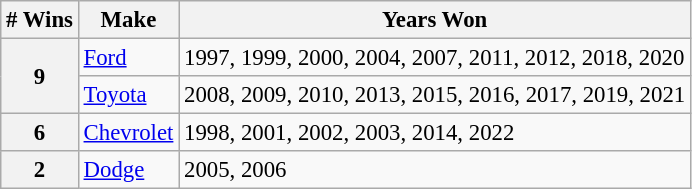<table class="wikitable" style="font-size: 95%;">
<tr>
<th># Wins</th>
<th>Make</th>
<th>Years Won</th>
</tr>
<tr>
<th rowspan="2">9</th>
<td> <a href='#'>Ford</a></td>
<td>1997, 1999, 2000, 2004, 2007, 2011, 2012, 2018, 2020</td>
</tr>
<tr>
<td> <a href='#'>Toyota</a></td>
<td>2008, 2009, 2010, 2013, 2015, 2016, 2017, 2019, 2021</td>
</tr>
<tr>
<th>6</th>
<td> <a href='#'>Chevrolet</a></td>
<td>1998, 2001, 2002, 2003, 2014, 2022</td>
</tr>
<tr>
<th>2</th>
<td> <a href='#'>Dodge</a></td>
<td>2005, 2006</td>
</tr>
</table>
